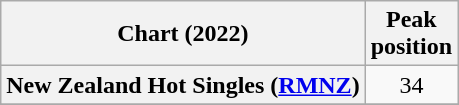<table class="wikitable sortable plainrowheaders" style="text-align:center">
<tr>
<th scope="col">Chart (2022)</th>
<th scope="col">Peak<br>position</th>
</tr>
<tr>
<th scope="row">New Zealand Hot Singles (<a href='#'>RMNZ</a>)</th>
<td>34</td>
</tr>
<tr>
</tr>
</table>
